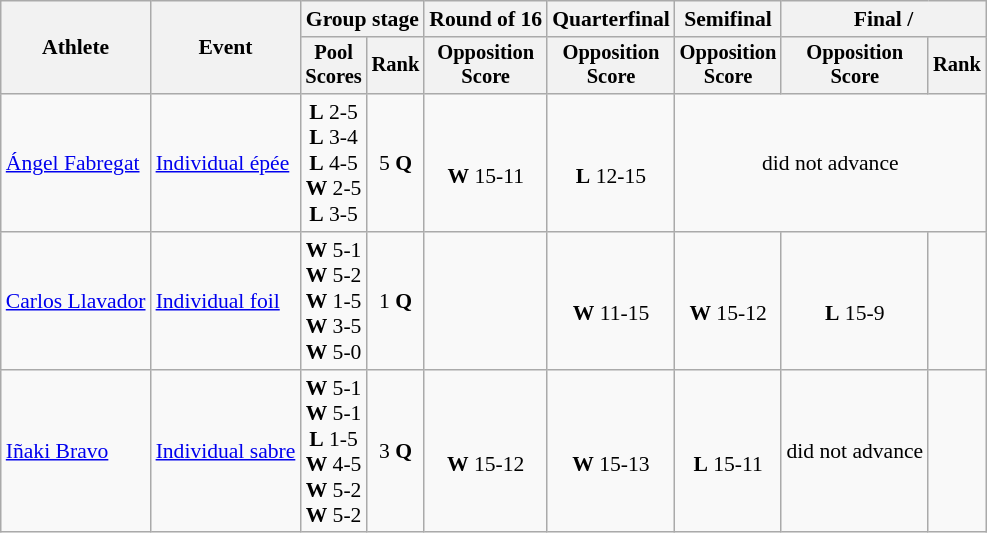<table class=wikitable style="font-size:90%">
<tr>
<th rowspan=2>Athlete</th>
<th rowspan=2>Event</th>
<th colspan=2>Group stage</th>
<th>Round of 16</th>
<th>Quarterfinal</th>
<th>Semifinal</th>
<th colspan=2>Final / </th>
</tr>
<tr style="font-size:95%">
<th>Pool<br>Scores</th>
<th>Rank</th>
<th>Opposition<br>Score</th>
<th>Opposition<br>Score</th>
<th>Opposition<br>Score</th>
<th>Opposition<br>Score</th>
<th>Rank</th>
</tr>
<tr align=center>
<td align=left><a href='#'>Ángel Fabregat</a></td>
<td align=left><a href='#'>Individual épée</a></td>
<td> <strong>L</strong> 2-5<br> <strong>L</strong> 3-4<br> <strong>L</strong> 4-5<br> <strong>W</strong> 2-5<br> <strong>L</strong> 3-5<br></td>
<td>5 <strong>Q</strong></td>
<td><br><strong>W</strong> 15-11</td>
<td><br><strong>L</strong> 12-15</td>
<td colspan=3>did not advance</td>
</tr>
<tr align=center>
<td align=left><a href='#'>Carlos Llavador</a></td>
<td align=left><a href='#'>Individual foil</a></td>
<td> <strong>W</strong> 5-1<br> <strong>W</strong> 5-2<br> <strong>W</strong> 1-5<br> <strong>W</strong> 3-5<br> <strong>W</strong> 5-0</td>
<td>1 <strong>Q</strong></td>
<td></td>
<td> <br><strong>W</strong> 11-15</td>
<td> <br><strong>W</strong> 15-12</td>
<td> <br><strong>L</strong> 15-9</td>
<td></td>
</tr>
<tr align=center>
<td align=left><a href='#'>Iñaki Bravo</a></td>
<td align=left><a href='#'>Individual sabre</a></td>
<td> <strong>W</strong> 5-1<br> <strong>W</strong> 5-1<br> <strong>L</strong> 1-5<br> <strong>W</strong> 4-5<br> <strong>W</strong> 5-2<br> <strong>W</strong> 5-2</td>
<td>3 <strong>Q</strong></td>
<td> <br><strong>W</strong> 15-12</td>
<td> <br><strong>W</strong> 15-13</td>
<td> <br><strong>L</strong> 15-11</td>
<td>did not advance</td>
<td></td>
</tr>
</table>
